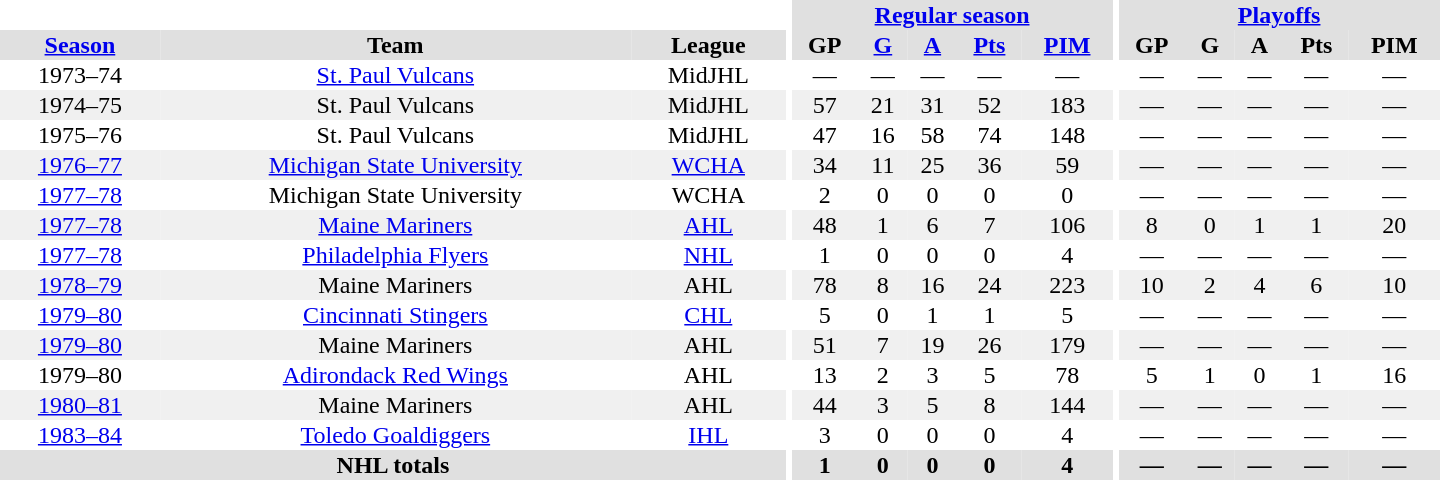<table border="0" cellpadding="1" cellspacing="0" style="text-align:center; width:60em">
<tr bgcolor="#e0e0e0">
<th colspan="3" bgcolor="#ffffff"></th>
<th rowspan="100" bgcolor="#ffffff"></th>
<th colspan="5"><a href='#'>Regular season</a></th>
<th rowspan="100" bgcolor="#ffffff"></th>
<th colspan="5"><a href='#'>Playoffs</a></th>
</tr>
<tr bgcolor="#e0e0e0">
<th><a href='#'>Season</a></th>
<th>Team</th>
<th>League</th>
<th>GP</th>
<th><a href='#'>G</a></th>
<th><a href='#'>A</a></th>
<th><a href='#'>Pts</a></th>
<th><a href='#'>PIM</a></th>
<th>GP</th>
<th>G</th>
<th>A</th>
<th>Pts</th>
<th>PIM</th>
</tr>
<tr>
<td>1973–74</td>
<td><a href='#'>St. Paul Vulcans</a></td>
<td>MidJHL</td>
<td>—</td>
<td>—</td>
<td>—</td>
<td>—</td>
<td>—</td>
<td>—</td>
<td>—</td>
<td>—</td>
<td>—</td>
<td>—</td>
</tr>
<tr bgcolor="#f0f0f0">
<td>1974–75</td>
<td>St. Paul Vulcans</td>
<td>MidJHL</td>
<td>57</td>
<td>21</td>
<td>31</td>
<td>52</td>
<td>183</td>
<td>—</td>
<td>—</td>
<td>—</td>
<td>—</td>
<td>—</td>
</tr>
<tr>
<td>1975–76</td>
<td>St. Paul Vulcans</td>
<td>MidJHL</td>
<td>47</td>
<td>16</td>
<td>58</td>
<td>74</td>
<td>148</td>
<td>—</td>
<td>—</td>
<td>—</td>
<td>—</td>
<td>—</td>
</tr>
<tr bgcolor="#f0f0f0">
<td><a href='#'>1976–77</a></td>
<td><a href='#'>Michigan State University</a></td>
<td><a href='#'>WCHA</a></td>
<td>34</td>
<td>11</td>
<td>25</td>
<td>36</td>
<td>59</td>
<td>—</td>
<td>—</td>
<td>—</td>
<td>—</td>
<td>—</td>
</tr>
<tr>
<td><a href='#'>1977–78</a></td>
<td>Michigan State University</td>
<td>WCHA</td>
<td>2</td>
<td>0</td>
<td>0</td>
<td>0</td>
<td>0</td>
<td>—</td>
<td>—</td>
<td>—</td>
<td>—</td>
<td>—</td>
</tr>
<tr bgcolor="#f0f0f0">
<td><a href='#'>1977–78</a></td>
<td><a href='#'>Maine Mariners</a></td>
<td><a href='#'>AHL</a></td>
<td>48</td>
<td>1</td>
<td>6</td>
<td>7</td>
<td>106</td>
<td>8</td>
<td>0</td>
<td>1</td>
<td>1</td>
<td>20</td>
</tr>
<tr>
<td><a href='#'>1977–78</a></td>
<td><a href='#'>Philadelphia Flyers</a></td>
<td><a href='#'>NHL</a></td>
<td>1</td>
<td>0</td>
<td>0</td>
<td>0</td>
<td>4</td>
<td>—</td>
<td>—</td>
<td>—</td>
<td>—</td>
<td>—</td>
</tr>
<tr bgcolor="#f0f0f0">
<td><a href='#'>1978–79</a></td>
<td>Maine Mariners</td>
<td>AHL</td>
<td>78</td>
<td>8</td>
<td>16</td>
<td>24</td>
<td>223</td>
<td>10</td>
<td>2</td>
<td>4</td>
<td>6</td>
<td>10</td>
</tr>
<tr>
<td><a href='#'>1979–80</a></td>
<td><a href='#'>Cincinnati Stingers</a></td>
<td><a href='#'>CHL</a></td>
<td>5</td>
<td>0</td>
<td>1</td>
<td>1</td>
<td>5</td>
<td>—</td>
<td>—</td>
<td>—</td>
<td>—</td>
<td>—</td>
</tr>
<tr bgcolor="#f0f0f0">
<td><a href='#'>1979–80</a></td>
<td>Maine Mariners</td>
<td>AHL</td>
<td>51</td>
<td>7</td>
<td>19</td>
<td>26</td>
<td>179</td>
<td>—</td>
<td>—</td>
<td>—</td>
<td>—</td>
<td>—</td>
</tr>
<tr>
<td>1979–80</td>
<td><a href='#'>Adirondack Red Wings</a></td>
<td>AHL</td>
<td>13</td>
<td>2</td>
<td>3</td>
<td>5</td>
<td>78</td>
<td>5</td>
<td>1</td>
<td>0</td>
<td>1</td>
<td>16</td>
</tr>
<tr bgcolor="#f0f0f0">
<td><a href='#'>1980–81</a></td>
<td>Maine Mariners</td>
<td>AHL</td>
<td>44</td>
<td>3</td>
<td>5</td>
<td>8</td>
<td>144</td>
<td>—</td>
<td>—</td>
<td>—</td>
<td>—</td>
<td>—</td>
</tr>
<tr>
<td><a href='#'>1983–84</a></td>
<td><a href='#'>Toledo Goaldiggers</a></td>
<td><a href='#'>IHL</a></td>
<td>3</td>
<td>0</td>
<td>0</td>
<td>0</td>
<td>4</td>
<td>—</td>
<td>—</td>
<td>—</td>
<td>—</td>
<td>—</td>
</tr>
<tr bgcolor="#e0e0e0">
<th colspan="3">NHL totals</th>
<th>1</th>
<th>0</th>
<th>0</th>
<th>0</th>
<th>4</th>
<th>—</th>
<th>—</th>
<th>—</th>
<th>—</th>
<th>—</th>
</tr>
</table>
